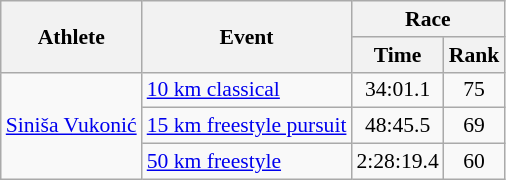<table class="wikitable" style="font-size:90%">
<tr>
<th rowspan="2">Athlete</th>
<th rowspan="2">Event</th>
<th colspan="2">Race</th>
</tr>
<tr>
<th>Time</th>
<th>Rank</th>
</tr>
<tr align="center">
<td align="left" rowspan=3><a href='#'>Siniša Vukonić</a></td>
<td align="left"><a href='#'>10 km classical</a></td>
<td>34:01.1</td>
<td>75</td>
</tr>
<tr align="center">
<td align="left"><a href='#'>15 km freestyle pursuit</a></td>
<td>48:45.5</td>
<td>69</td>
</tr>
<tr align="center">
<td align="left"><a href='#'>50 km freestyle</a></td>
<td>2:28:19.4</td>
<td>60</td>
</tr>
</table>
